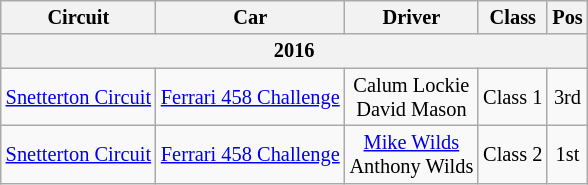<table class="wikitable" style="font-size: 85%; text-align:center;">
<tr>
<th>Circuit</th>
<th>Car</th>
<th>Driver</th>
<th>Class</th>
<th>Pos</th>
</tr>
<tr>
<th colspan="5">2016</th>
</tr>
<tr>
<td> <a href='#'>Snetterton Circuit</a></td>
<td><a href='#'>Ferrari 458 Challenge</a></td>
<td> Calum Lockie<br>  David Mason</td>
<td>Class 1</td>
<td>3rd</td>
</tr>
<tr>
<td> <a href='#'>Snetterton Circuit</a></td>
<td><a href='#'>Ferrari 458 Challenge</a></td>
<td> <a href='#'>Mike Wilds</a><br>  Anthony Wilds</td>
<td>Class 2</td>
<td>1st</td>
</tr>
</table>
